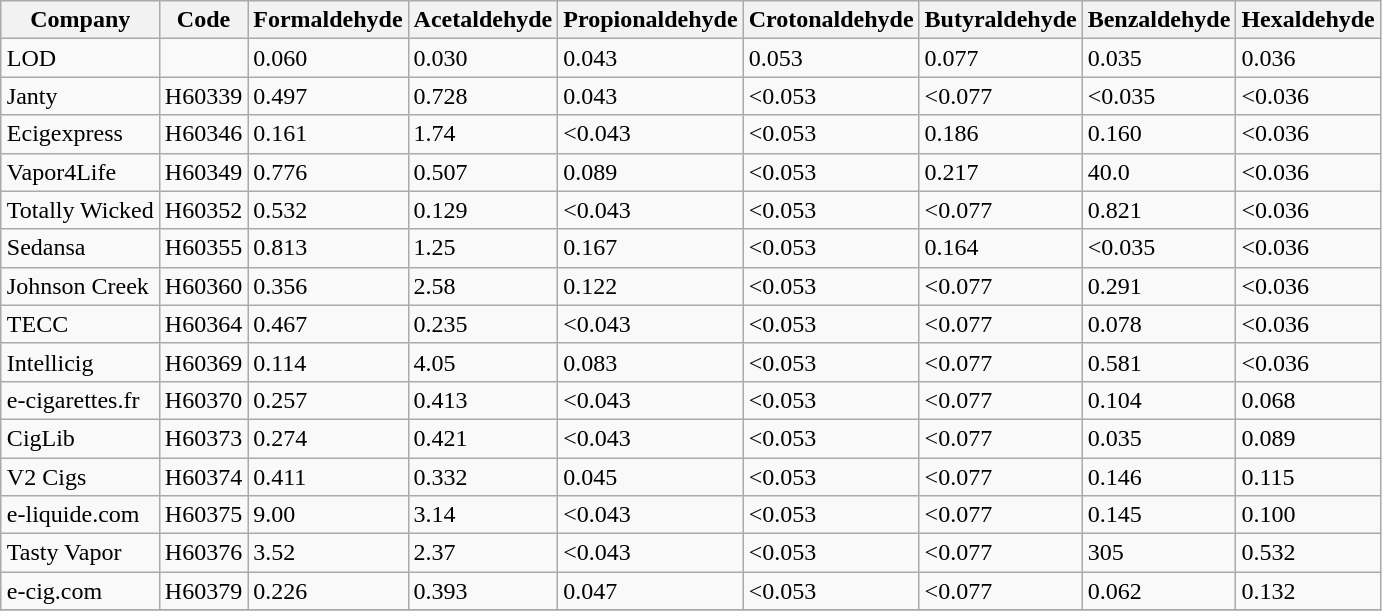<table class="wikitable" style="margin-left:0.4em;">
<tr>
<th>Company</th>
<th>Code</th>
<th>Formaldehyde</th>
<th>Acetaldehyde</th>
<th>Propionaldehyde</th>
<th>Crotonaldehyde</th>
<th>Butyraldehyde</th>
<th>Benzaldehyde</th>
<th>Hexaldehyde</th>
</tr>
<tr>
<td>LOD</td>
<td></td>
<td>0.060</td>
<td>0.030</td>
<td>0.043</td>
<td>0.053</td>
<td>0.077</td>
<td>0.035</td>
<td>0.036</td>
</tr>
<tr>
<td>Janty</td>
<td>H60339</td>
<td>0.497</td>
<td>0.728</td>
<td>0.043</td>
<td><0.053</td>
<td><0.077</td>
<td><0.035</td>
<td><0.036</td>
</tr>
<tr>
<td>Ecigexpress</td>
<td>H60346</td>
<td>0.161</td>
<td>1.74</td>
<td><0.043</td>
<td><0.053</td>
<td>0.186</td>
<td>0.160</td>
<td><0.036</td>
</tr>
<tr>
<td>Vapor4Life</td>
<td>H60349</td>
<td>0.776</td>
<td>0.507</td>
<td>0.089</td>
<td><0.053</td>
<td>0.217</td>
<td>40.0</td>
<td><0.036</td>
</tr>
<tr>
<td>Totally Wicked</td>
<td>H60352</td>
<td>0.532</td>
<td>0.129</td>
<td><0.043</td>
<td><0.053</td>
<td><0.077</td>
<td>0.821</td>
<td><0.036</td>
</tr>
<tr>
<td>Sedansa</td>
<td>H60355</td>
<td>0.813</td>
<td>1.25</td>
<td>0.167</td>
<td><0.053</td>
<td>0.164</td>
<td><0.035</td>
<td><0.036</td>
</tr>
<tr>
<td>Johnson Creek</td>
<td>H60360</td>
<td>0.356</td>
<td>2.58</td>
<td>0.122</td>
<td><0.053</td>
<td><0.077</td>
<td>0.291</td>
<td><0.036</td>
</tr>
<tr>
<td>TECC</td>
<td>H60364</td>
<td>0.467</td>
<td>0.235</td>
<td><0.043</td>
<td><0.053</td>
<td><0.077</td>
<td>0.078</td>
<td><0.036</td>
</tr>
<tr>
<td>Intellicig</td>
<td>H60369</td>
<td>0.114</td>
<td>4.05</td>
<td>0.083</td>
<td><0.053</td>
<td><0.077</td>
<td>0.581</td>
<td><0.036</td>
</tr>
<tr>
<td>e-cigarettes.fr</td>
<td>H60370</td>
<td>0.257</td>
<td>0.413</td>
<td><0.043</td>
<td><0.053</td>
<td><0.077</td>
<td>0.104</td>
<td>0.068</td>
</tr>
<tr>
<td>CigLib</td>
<td>H60373</td>
<td>0.274</td>
<td>0.421</td>
<td><0.043</td>
<td><0.053</td>
<td><0.077</td>
<td>0.035</td>
<td>0.089</td>
</tr>
<tr>
<td>V2 Cigs</td>
<td>H60374</td>
<td>0.411</td>
<td>0.332</td>
<td>0.045</td>
<td><0.053</td>
<td><0.077</td>
<td>0.146</td>
<td>0.115</td>
</tr>
<tr>
<td>e-liquide.com</td>
<td>H60375</td>
<td>9.00</td>
<td>3.14</td>
<td><0.043</td>
<td><0.053</td>
<td><0.077</td>
<td>0.145</td>
<td>0.100</td>
</tr>
<tr>
<td>Tasty Vapor</td>
<td>H60376</td>
<td>3.52</td>
<td>2.37</td>
<td><0.043</td>
<td><0.053</td>
<td><0.077</td>
<td>305</td>
<td>0.532</td>
</tr>
<tr>
<td>e-cig.com</td>
<td>H60379</td>
<td>0.226</td>
<td>0.393</td>
<td>0.047</td>
<td><0.053</td>
<td><0.077</td>
<td>0.062</td>
<td>0.132</td>
</tr>
<tr>
</tr>
</table>
